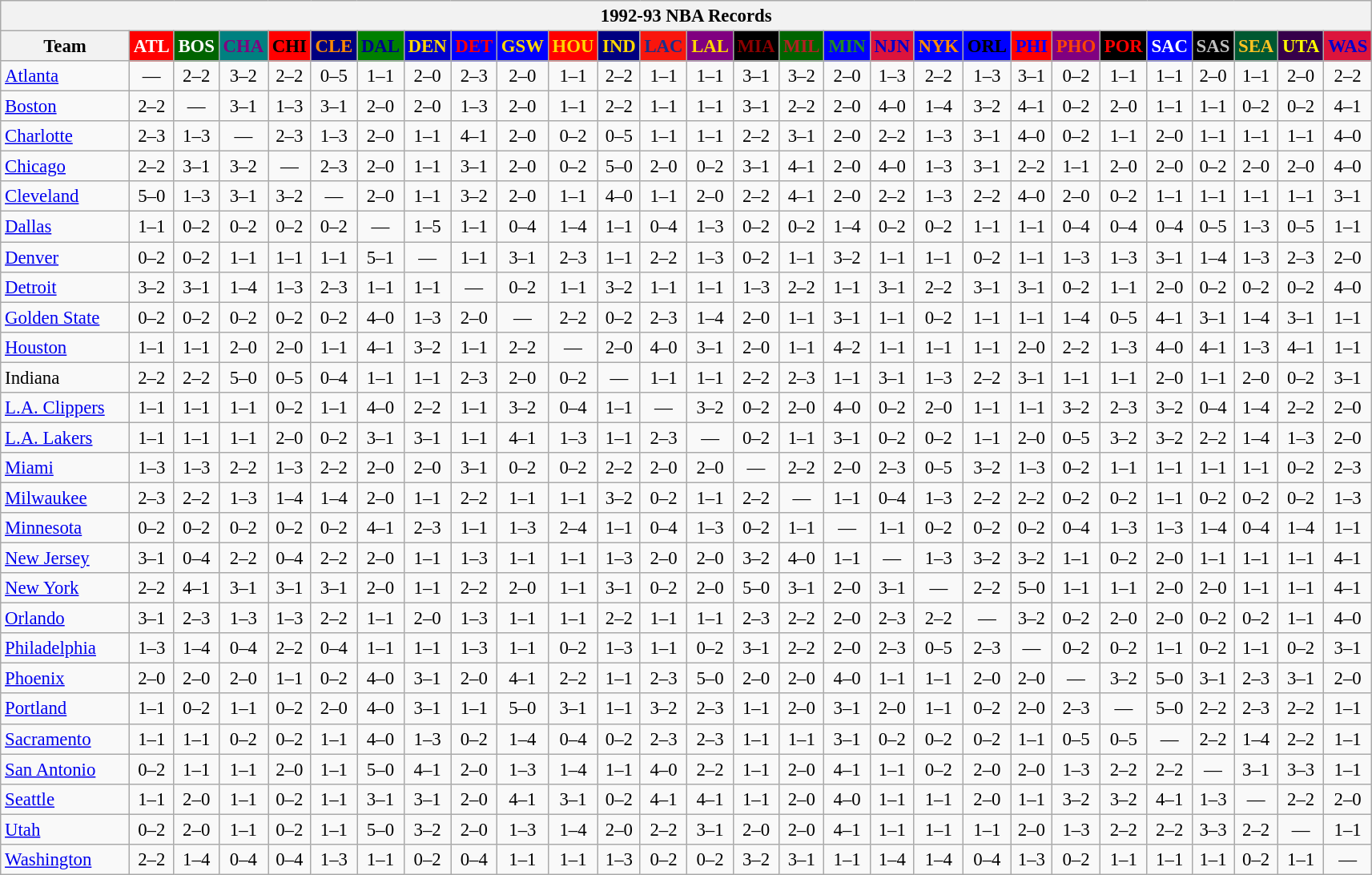<table class="wikitable" style="font-size:95%; text-align:center;">
<tr>
<th colspan=28>1992-93 NBA Records</th>
</tr>
<tr>
<th width=100>Team</th>
<th style="background:#FF0000;color:#FFFFFF;width=35">ATL</th>
<th style="background:#006400;color:#FFFFFF;width=35">BOS</th>
<th style="background:#008080;color:#800080;width=35">CHA</th>
<th style="background:#FF0000;color:#000000;width=35">CHI</th>
<th style="background:#000080;color:#FF8C00;width=35">CLE</th>
<th style="background:#008000;color:#00008B;width=35">DAL</th>
<th style="background:#0000CD;color:#FFD700;width=35">DEN</th>
<th style="background:#0000FF;color:#FF0000;width=35">DET</th>
<th style="background:#0000FF;color:#FFD700;width=35">GSW</th>
<th style="background:#FF0000;color:#FFD700;width=35">HOU</th>
<th style="background:#000080;color:#FFD700;width=35">IND</th>
<th style="background:#F9160D;color:#1A2E8B;width=35">LAC</th>
<th style="background:#800080;color:#FFD700;width=35">LAL</th>
<th style="background:#000000;color:#8B0000;width=35">MIA</th>
<th style="background:#006400;color:#B22222;width=35">MIL</th>
<th style="background:#0000FF;color:#228B22;width=35">MIN</th>
<th style="background:#DC143C;color:#0000CD;width=35">NJN</th>
<th style="background:#0000FF;color:#FF8C00;width=35">NYK</th>
<th style="background:#0000FF;color:#000000;width=35">ORL</th>
<th style="background:#FF0000;color:#0000FF;width=35">PHI</th>
<th style="background:#800080;color:#FF4500;width=35">PHO</th>
<th style="background:#000000;color:#FF0000;width=35">POR</th>
<th style="background:#0000FF;color:#FFFFFF;width=35">SAC</th>
<th style="background:#000000;color:#C0C0C0;width=35">SAS</th>
<th style="background:#005831;color:#FFC322;width=35">SEA</th>
<th style="background:#36004A;color:#FFFF00;width=35">UTA</th>
<th style="background:#DC143C;color:#0000CD;width=35">WAS</th>
</tr>
<tr>
<td style="text-align:left;"><a href='#'>Atlanta</a></td>
<td>—</td>
<td>2–2</td>
<td>3–2</td>
<td>2–2</td>
<td>0–5</td>
<td>1–1</td>
<td>2–0</td>
<td>2–3</td>
<td>2–0</td>
<td>1–1</td>
<td>2–2</td>
<td>1–1</td>
<td>1–1</td>
<td>3–1</td>
<td>3–2</td>
<td>2–0</td>
<td>1–3</td>
<td>2–2</td>
<td>1–3</td>
<td>3–1</td>
<td>0–2</td>
<td>1–1</td>
<td>1–1</td>
<td>2–0</td>
<td>1–1</td>
<td>2–0</td>
<td>2–2</td>
</tr>
<tr>
<td style="text-align:left;"><a href='#'>Boston</a></td>
<td>2–2</td>
<td>—</td>
<td>3–1</td>
<td>1–3</td>
<td>3–1</td>
<td>2–0</td>
<td>2–0</td>
<td>1–3</td>
<td>2–0</td>
<td>1–1</td>
<td>2–2</td>
<td>1–1</td>
<td>1–1</td>
<td>3–1</td>
<td>2–2</td>
<td>2–0</td>
<td>4–0</td>
<td>1–4</td>
<td>3–2</td>
<td>4–1</td>
<td>0–2</td>
<td>2–0</td>
<td>1–1</td>
<td>1–1</td>
<td>0–2</td>
<td>0–2</td>
<td>4–1</td>
</tr>
<tr>
<td style="text-align:left;"><a href='#'>Charlotte</a></td>
<td>2–3</td>
<td>1–3</td>
<td>—</td>
<td>2–3</td>
<td>1–3</td>
<td>2–0</td>
<td>1–1</td>
<td>4–1</td>
<td>2–0</td>
<td>0–2</td>
<td>0–5</td>
<td>1–1</td>
<td>1–1</td>
<td>2–2</td>
<td>3–1</td>
<td>2–0</td>
<td>2–2</td>
<td>1–3</td>
<td>3–1</td>
<td>4–0</td>
<td>0–2</td>
<td>1–1</td>
<td>2–0</td>
<td>1–1</td>
<td>1–1</td>
<td>1–1</td>
<td>4–0</td>
</tr>
<tr>
<td style="text-align:left;"><a href='#'>Chicago</a></td>
<td>2–2</td>
<td>3–1</td>
<td>3–2</td>
<td>—</td>
<td>2–3</td>
<td>2–0</td>
<td>1–1</td>
<td>3–1</td>
<td>2–0</td>
<td>0–2</td>
<td>5–0</td>
<td>2–0</td>
<td>0–2</td>
<td>3–1</td>
<td>4–1</td>
<td>2–0</td>
<td>4–0</td>
<td>1–3</td>
<td>3–1</td>
<td>2–2</td>
<td>1–1</td>
<td>2–0</td>
<td>2–0</td>
<td>0–2</td>
<td>2–0</td>
<td>2–0</td>
<td>4–0</td>
</tr>
<tr>
<td style="text-align:left;"><a href='#'>Cleveland</a></td>
<td>5–0</td>
<td>1–3</td>
<td>3–1</td>
<td>3–2</td>
<td>—</td>
<td>2–0</td>
<td>1–1</td>
<td>3–2</td>
<td>2–0</td>
<td>1–1</td>
<td>4–0</td>
<td>1–1</td>
<td>2–0</td>
<td>2–2</td>
<td>4–1</td>
<td>2–0</td>
<td>2–2</td>
<td>1–3</td>
<td>2–2</td>
<td>4–0</td>
<td>2–0</td>
<td>0–2</td>
<td>1–1</td>
<td>1–1</td>
<td>1–1</td>
<td>1–1</td>
<td>3–1</td>
</tr>
<tr>
<td style="text-align:left;"><a href='#'>Dallas</a></td>
<td>1–1</td>
<td>0–2</td>
<td>0–2</td>
<td>0–2</td>
<td>0–2</td>
<td>—</td>
<td>1–5</td>
<td>1–1</td>
<td>0–4</td>
<td>1–4</td>
<td>1–1</td>
<td>0–4</td>
<td>1–3</td>
<td>0–2</td>
<td>0–2</td>
<td>1–4</td>
<td>0–2</td>
<td>0–2</td>
<td>1–1</td>
<td>1–1</td>
<td>0–4</td>
<td>0–4</td>
<td>0–4</td>
<td>0–5</td>
<td>1–3</td>
<td>0–5</td>
<td>1–1</td>
</tr>
<tr>
<td style="text-align:left;"><a href='#'>Denver</a></td>
<td>0–2</td>
<td>0–2</td>
<td>1–1</td>
<td>1–1</td>
<td>1–1</td>
<td>5–1</td>
<td>—</td>
<td>1–1</td>
<td>3–1</td>
<td>2–3</td>
<td>1–1</td>
<td>2–2</td>
<td>1–3</td>
<td>0–2</td>
<td>1–1</td>
<td>3–2</td>
<td>1–1</td>
<td>1–1</td>
<td>0–2</td>
<td>1–1</td>
<td>1–3</td>
<td>1–3</td>
<td>3–1</td>
<td>1–4</td>
<td>1–3</td>
<td>2–3</td>
<td>2–0</td>
</tr>
<tr>
<td style="text-align:left;"><a href='#'>Detroit</a></td>
<td>3–2</td>
<td>3–1</td>
<td>1–4</td>
<td>1–3</td>
<td>2–3</td>
<td>1–1</td>
<td>1–1</td>
<td>—</td>
<td>0–2</td>
<td>1–1</td>
<td>3–2</td>
<td>1–1</td>
<td>1–1</td>
<td>1–3</td>
<td>2–2</td>
<td>1–1</td>
<td>3–1</td>
<td>2–2</td>
<td>3–1</td>
<td>3–1</td>
<td>0–2</td>
<td>1–1</td>
<td>2–0</td>
<td>0–2</td>
<td>0–2</td>
<td>0–2</td>
<td>4–0</td>
</tr>
<tr>
<td style="text-align:left;"><a href='#'>Golden State</a></td>
<td>0–2</td>
<td>0–2</td>
<td>0–2</td>
<td>0–2</td>
<td>0–2</td>
<td>4–0</td>
<td>1–3</td>
<td>2–0</td>
<td>—</td>
<td>2–2</td>
<td>0–2</td>
<td>2–3</td>
<td>1–4</td>
<td>2–0</td>
<td>1–1</td>
<td>3–1</td>
<td>1–1</td>
<td>0–2</td>
<td>1–1</td>
<td>1–1</td>
<td>1–4</td>
<td>0–5</td>
<td>4–1</td>
<td>3–1</td>
<td>1–4</td>
<td>3–1</td>
<td>1–1</td>
</tr>
<tr>
<td style="text-align:left;"><a href='#'>Houston</a></td>
<td>1–1</td>
<td>1–1</td>
<td>2–0</td>
<td>2–0</td>
<td>1–1</td>
<td>4–1</td>
<td>3–2</td>
<td>1–1</td>
<td>2–2</td>
<td>—</td>
<td>2–0</td>
<td>4–0</td>
<td>3–1</td>
<td>2–0</td>
<td>1–1</td>
<td>4–2</td>
<td>1–1</td>
<td>1–1</td>
<td>1–1</td>
<td>2–0</td>
<td>2–2</td>
<td>1–3</td>
<td>4–0</td>
<td>4–1</td>
<td>1–3</td>
<td>4–1</td>
<td>1–1</td>
</tr>
<tr>
<td style="text-align:left;">Indiana</td>
<td>2–2</td>
<td>2–2</td>
<td>5–0</td>
<td>0–5</td>
<td>0–4</td>
<td>1–1</td>
<td>1–1</td>
<td>2–3</td>
<td>2–0</td>
<td>0–2</td>
<td>—</td>
<td>1–1</td>
<td>1–1</td>
<td>2–2</td>
<td>2–3</td>
<td>1–1</td>
<td>3–1</td>
<td>1–3</td>
<td>2–2</td>
<td>3–1</td>
<td>1–1</td>
<td>1–1</td>
<td>2–0</td>
<td>1–1</td>
<td>2–0</td>
<td>0–2</td>
<td>3–1</td>
</tr>
<tr>
<td style="text-align:left;"><a href='#'>L.A. Clippers</a></td>
<td>1–1</td>
<td>1–1</td>
<td>1–1</td>
<td>0–2</td>
<td>1–1</td>
<td>4–0</td>
<td>2–2</td>
<td>1–1</td>
<td>3–2</td>
<td>0–4</td>
<td>1–1</td>
<td>—</td>
<td>3–2</td>
<td>0–2</td>
<td>2–0</td>
<td>4–0</td>
<td>0–2</td>
<td>2–0</td>
<td>1–1</td>
<td>1–1</td>
<td>3–2</td>
<td>2–3</td>
<td>3–2</td>
<td>0–4</td>
<td>1–4</td>
<td>2–2</td>
<td>2–0</td>
</tr>
<tr>
<td style="text-align:left;"><a href='#'>L.A. Lakers</a></td>
<td>1–1</td>
<td>1–1</td>
<td>1–1</td>
<td>2–0</td>
<td>0–2</td>
<td>3–1</td>
<td>3–1</td>
<td>1–1</td>
<td>4–1</td>
<td>1–3</td>
<td>1–1</td>
<td>2–3</td>
<td>—</td>
<td>0–2</td>
<td>1–1</td>
<td>3–1</td>
<td>0–2</td>
<td>0–2</td>
<td>1–1</td>
<td>2–0</td>
<td>0–5</td>
<td>3–2</td>
<td>3–2</td>
<td>2–2</td>
<td>1–4</td>
<td>1–3</td>
<td>2–0</td>
</tr>
<tr>
<td style="text-align:left;"><a href='#'>Miami</a></td>
<td>1–3</td>
<td>1–3</td>
<td>2–2</td>
<td>1–3</td>
<td>2–2</td>
<td>2–0</td>
<td>2–0</td>
<td>3–1</td>
<td>0–2</td>
<td>0–2</td>
<td>2–2</td>
<td>2–0</td>
<td>2–0</td>
<td>—</td>
<td>2–2</td>
<td>2–0</td>
<td>2–3</td>
<td>0–5</td>
<td>3–2</td>
<td>1–3</td>
<td>0–2</td>
<td>1–1</td>
<td>1–1</td>
<td>1–1</td>
<td>1–1</td>
<td>0–2</td>
<td>2–3</td>
</tr>
<tr>
<td style="text-align:left;"><a href='#'>Milwaukee</a></td>
<td>2–3</td>
<td>2–2</td>
<td>1–3</td>
<td>1–4</td>
<td>1–4</td>
<td>2–0</td>
<td>1–1</td>
<td>2–2</td>
<td>1–1</td>
<td>1–1</td>
<td>3–2</td>
<td>0–2</td>
<td>1–1</td>
<td>2–2</td>
<td>—</td>
<td>1–1</td>
<td>0–4</td>
<td>1–3</td>
<td>2–2</td>
<td>2–2</td>
<td>0–2</td>
<td>0–2</td>
<td>1–1</td>
<td>0–2</td>
<td>0–2</td>
<td>0–2</td>
<td>1–3</td>
</tr>
<tr>
<td style="text-align:left;"><a href='#'>Minnesota</a></td>
<td>0–2</td>
<td>0–2</td>
<td>0–2</td>
<td>0–2</td>
<td>0–2</td>
<td>4–1</td>
<td>2–3</td>
<td>1–1</td>
<td>1–3</td>
<td>2–4</td>
<td>1–1</td>
<td>0–4</td>
<td>1–3</td>
<td>0–2</td>
<td>1–1</td>
<td>—</td>
<td>1–1</td>
<td>0–2</td>
<td>0–2</td>
<td>0–2</td>
<td>0–4</td>
<td>1–3</td>
<td>1–3</td>
<td>1–4</td>
<td>0–4</td>
<td>1–4</td>
<td>1–1</td>
</tr>
<tr>
<td style="text-align:left;"><a href='#'>New Jersey</a></td>
<td>3–1</td>
<td>0–4</td>
<td>2–2</td>
<td>0–4</td>
<td>2–2</td>
<td>2–0</td>
<td>1–1</td>
<td>1–3</td>
<td>1–1</td>
<td>1–1</td>
<td>1–3</td>
<td>2–0</td>
<td>2–0</td>
<td>3–2</td>
<td>4–0</td>
<td>1–1</td>
<td>—</td>
<td>1–3</td>
<td>3–2</td>
<td>3–2</td>
<td>1–1</td>
<td>0–2</td>
<td>2–0</td>
<td>1–1</td>
<td>1–1</td>
<td>1–1</td>
<td>4–1</td>
</tr>
<tr>
<td style="text-align:left;"><a href='#'>New York</a></td>
<td>2–2</td>
<td>4–1</td>
<td>3–1</td>
<td>3–1</td>
<td>3–1</td>
<td>2–0</td>
<td>1–1</td>
<td>2–2</td>
<td>2–0</td>
<td>1–1</td>
<td>3–1</td>
<td>0–2</td>
<td>2–0</td>
<td>5–0</td>
<td>3–1</td>
<td>2–0</td>
<td>3–1</td>
<td>—</td>
<td>2–2</td>
<td>5–0</td>
<td>1–1</td>
<td>1–1</td>
<td>2–0</td>
<td>2–0</td>
<td>1–1</td>
<td>1–1</td>
<td>4–1</td>
</tr>
<tr>
<td style="text-align:left;"><a href='#'>Orlando</a></td>
<td>3–1</td>
<td>2–3</td>
<td>1–3</td>
<td>1–3</td>
<td>2–2</td>
<td>1–1</td>
<td>2–0</td>
<td>1–3</td>
<td>1–1</td>
<td>1–1</td>
<td>2–2</td>
<td>1–1</td>
<td>1–1</td>
<td>2–3</td>
<td>2–2</td>
<td>2–0</td>
<td>2–3</td>
<td>2–2</td>
<td>—</td>
<td>3–2</td>
<td>0–2</td>
<td>2–0</td>
<td>2–0</td>
<td>0–2</td>
<td>0–2</td>
<td>1–1</td>
<td>4–0</td>
</tr>
<tr>
<td style="text-align:left;"><a href='#'>Philadelphia</a></td>
<td>1–3</td>
<td>1–4</td>
<td>0–4</td>
<td>2–2</td>
<td>0–4</td>
<td>1–1</td>
<td>1–1</td>
<td>1–3</td>
<td>1–1</td>
<td>0–2</td>
<td>1–3</td>
<td>1–1</td>
<td>0–2</td>
<td>3–1</td>
<td>2–2</td>
<td>2–0</td>
<td>2–3</td>
<td>0–5</td>
<td>2–3</td>
<td>—</td>
<td>0–2</td>
<td>0–2</td>
<td>1–1</td>
<td>0–2</td>
<td>1–1</td>
<td>0–2</td>
<td>3–1</td>
</tr>
<tr>
<td style="text-align:left;"><a href='#'>Phoenix</a></td>
<td>2–0</td>
<td>2–0</td>
<td>2–0</td>
<td>1–1</td>
<td>0–2</td>
<td>4–0</td>
<td>3–1</td>
<td>2–0</td>
<td>4–1</td>
<td>2–2</td>
<td>1–1</td>
<td>2–3</td>
<td>5–0</td>
<td>2–0</td>
<td>2–0</td>
<td>4–0</td>
<td>1–1</td>
<td>1–1</td>
<td>2–0</td>
<td>2–0</td>
<td>—</td>
<td>3–2</td>
<td>5–0</td>
<td>3–1</td>
<td>2–3</td>
<td>3–1</td>
<td>2–0</td>
</tr>
<tr>
<td style="text-align:left;"><a href='#'>Portland</a></td>
<td>1–1</td>
<td>0–2</td>
<td>1–1</td>
<td>0–2</td>
<td>2–0</td>
<td>4–0</td>
<td>3–1</td>
<td>1–1</td>
<td>5–0</td>
<td>3–1</td>
<td>1–1</td>
<td>3–2</td>
<td>2–3</td>
<td>1–1</td>
<td>2–0</td>
<td>3–1</td>
<td>2–0</td>
<td>1–1</td>
<td>0–2</td>
<td>2–0</td>
<td>2–3</td>
<td>—</td>
<td>5–0</td>
<td>2–2</td>
<td>2–3</td>
<td>2–2</td>
<td>1–1</td>
</tr>
<tr>
<td style="text-align:left;"><a href='#'>Sacramento</a></td>
<td>1–1</td>
<td>1–1</td>
<td>0–2</td>
<td>0–2</td>
<td>1–1</td>
<td>4–0</td>
<td>1–3</td>
<td>0–2</td>
<td>1–4</td>
<td>0–4</td>
<td>0–2</td>
<td>2–3</td>
<td>2–3</td>
<td>1–1</td>
<td>1–1</td>
<td>3–1</td>
<td>0–2</td>
<td>0–2</td>
<td>0–2</td>
<td>1–1</td>
<td>0–5</td>
<td>0–5</td>
<td>—</td>
<td>2–2</td>
<td>1–4</td>
<td>2–2</td>
<td>1–1</td>
</tr>
<tr>
<td style="text-align:left;"><a href='#'>San Antonio</a></td>
<td>0–2</td>
<td>1–1</td>
<td>1–1</td>
<td>2–0</td>
<td>1–1</td>
<td>5–0</td>
<td>4–1</td>
<td>2–0</td>
<td>1–3</td>
<td>1–4</td>
<td>1–1</td>
<td>4–0</td>
<td>2–2</td>
<td>1–1</td>
<td>2–0</td>
<td>4–1</td>
<td>1–1</td>
<td>0–2</td>
<td>2–0</td>
<td>2–0</td>
<td>1–3</td>
<td>2–2</td>
<td>2–2</td>
<td>—</td>
<td>3–1</td>
<td>3–3</td>
<td>1–1</td>
</tr>
<tr>
<td style="text-align:left;"><a href='#'>Seattle</a></td>
<td>1–1</td>
<td>2–0</td>
<td>1–1</td>
<td>0–2</td>
<td>1–1</td>
<td>3–1</td>
<td>3–1</td>
<td>2–0</td>
<td>4–1</td>
<td>3–1</td>
<td>0–2</td>
<td>4–1</td>
<td>4–1</td>
<td>1–1</td>
<td>2–0</td>
<td>4–0</td>
<td>1–1</td>
<td>1–1</td>
<td>2–0</td>
<td>1–1</td>
<td>3–2</td>
<td>3–2</td>
<td>4–1</td>
<td>1–3</td>
<td>—</td>
<td>2–2</td>
<td>2–0</td>
</tr>
<tr>
<td style="text-align:left;"><a href='#'>Utah</a></td>
<td>0–2</td>
<td>2–0</td>
<td>1–1</td>
<td>0–2</td>
<td>1–1</td>
<td>5–0</td>
<td>3–2</td>
<td>2–0</td>
<td>1–3</td>
<td>1–4</td>
<td>2–0</td>
<td>2–2</td>
<td>3–1</td>
<td>2–0</td>
<td>2–0</td>
<td>4–1</td>
<td>1–1</td>
<td>1–1</td>
<td>1–1</td>
<td>2–0</td>
<td>1–3</td>
<td>2–2</td>
<td>2–2</td>
<td>3–3</td>
<td>2–2</td>
<td>—</td>
<td>1–1</td>
</tr>
<tr>
<td style="text-align:left;"><a href='#'>Washington</a></td>
<td>2–2</td>
<td>1–4</td>
<td>0–4</td>
<td>0–4</td>
<td>1–3</td>
<td>1–1</td>
<td>0–2</td>
<td>0–4</td>
<td>1–1</td>
<td>1–1</td>
<td>1–3</td>
<td>0–2</td>
<td>0–2</td>
<td>3–2</td>
<td>3–1</td>
<td>1–1</td>
<td>1–4</td>
<td>1–4</td>
<td>0–4</td>
<td>1–3</td>
<td>0–2</td>
<td>1–1</td>
<td>1–1</td>
<td>1–1</td>
<td>0–2</td>
<td>1–1</td>
<td>—</td>
</tr>
</table>
